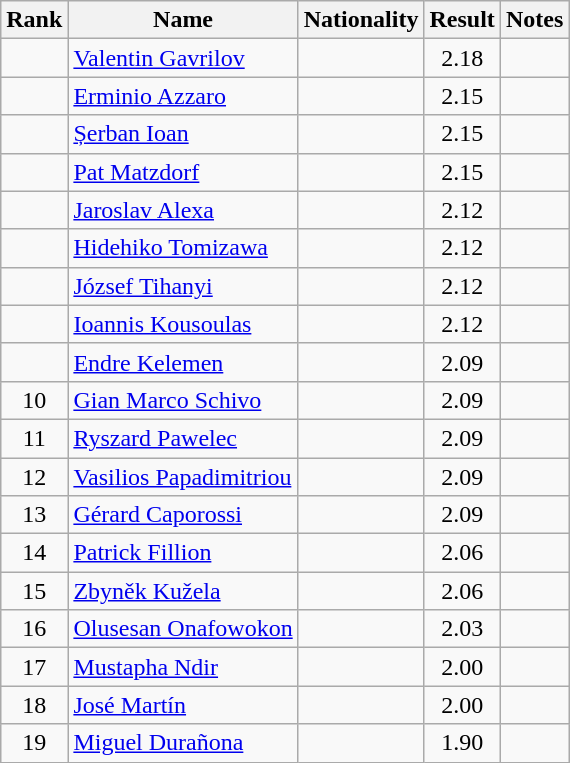<table class="wikitable sortable" style="text-align:center">
<tr>
<th>Rank</th>
<th>Name</th>
<th>Nationality</th>
<th>Result</th>
<th>Notes</th>
</tr>
<tr>
<td></td>
<td align=left><a href='#'>Valentin Gavrilov</a></td>
<td align=left></td>
<td>2.18</td>
<td></td>
</tr>
<tr>
<td></td>
<td align=left><a href='#'>Erminio Azzaro</a></td>
<td align=left></td>
<td>2.15</td>
<td></td>
</tr>
<tr>
<td></td>
<td align=left><a href='#'>Șerban Ioan</a></td>
<td align=left></td>
<td>2.15</td>
<td></td>
</tr>
<tr>
<td></td>
<td align=left><a href='#'>Pat Matzdorf</a></td>
<td align=left></td>
<td>2.15</td>
<td></td>
</tr>
<tr>
<td></td>
<td align=left><a href='#'>Jaroslav Alexa</a></td>
<td align=left></td>
<td>2.12</td>
<td></td>
</tr>
<tr>
<td></td>
<td align=left><a href='#'>Hidehiko Tomizawa</a></td>
<td align=left></td>
<td>2.12</td>
<td></td>
</tr>
<tr>
<td></td>
<td align=left><a href='#'>József Tihanyi</a></td>
<td align=left></td>
<td>2.12</td>
<td></td>
</tr>
<tr>
<td></td>
<td align=left><a href='#'>Ioannis Kousoulas</a></td>
<td align=left></td>
<td>2.12</td>
<td></td>
</tr>
<tr>
<td></td>
<td align=left><a href='#'>Endre Kelemen</a></td>
<td align=left></td>
<td>2.09</td>
<td></td>
</tr>
<tr>
<td>10</td>
<td align=left><a href='#'>Gian Marco Schivo</a></td>
<td align=left></td>
<td>2.09</td>
<td></td>
</tr>
<tr>
<td>11</td>
<td align=left><a href='#'>Ryszard Pawelec</a></td>
<td align=left></td>
<td>2.09</td>
<td></td>
</tr>
<tr>
<td>12</td>
<td align=left><a href='#'>Vasilios Papadimitriou</a></td>
<td align=left></td>
<td>2.09</td>
<td></td>
</tr>
<tr>
<td>13</td>
<td align=left><a href='#'>Gérard Caporossi</a></td>
<td align=left></td>
<td>2.09</td>
<td></td>
</tr>
<tr>
<td>14</td>
<td align=left><a href='#'>Patrick Fillion</a></td>
<td align=left></td>
<td>2.06</td>
<td></td>
</tr>
<tr>
<td>15</td>
<td align=left><a href='#'>Zbyněk Kužela</a></td>
<td align=left></td>
<td>2.06</td>
<td></td>
</tr>
<tr>
<td>16</td>
<td align=left><a href='#'>Olusesan Onafowokon</a></td>
<td align=left></td>
<td>2.03</td>
<td></td>
</tr>
<tr>
<td>17</td>
<td align=left><a href='#'>Mustapha Ndir</a></td>
<td align=left></td>
<td>2.00</td>
<td></td>
</tr>
<tr>
<td>18</td>
<td align=left><a href='#'>José Martín</a></td>
<td align=left></td>
<td>2.00</td>
<td></td>
</tr>
<tr>
<td>19</td>
<td align=left><a href='#'>Miguel Durañona</a></td>
<td align=left></td>
<td>1.90</td>
<td></td>
</tr>
</table>
